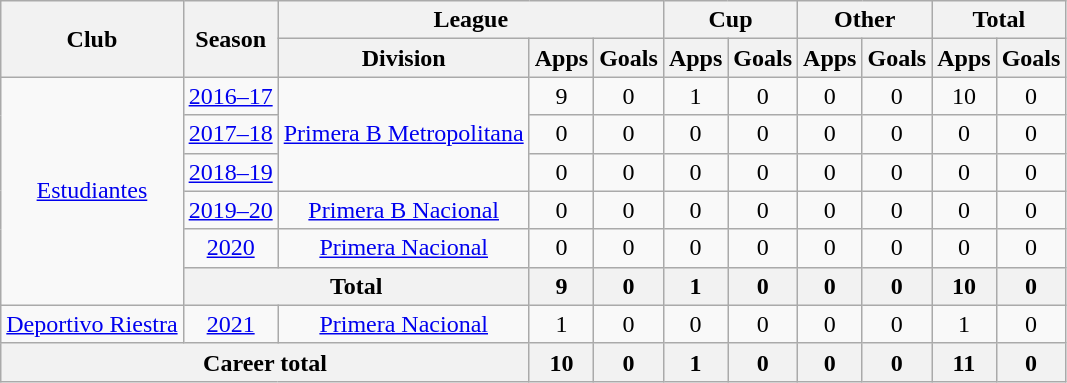<table class="wikitable" style="text-align: center">
<tr>
<th rowspan="2">Club</th>
<th rowspan="2">Season</th>
<th colspan="3">League</th>
<th colspan="2">Cup</th>
<th colspan="2">Other</th>
<th colspan="2">Total</th>
</tr>
<tr>
<th>Division</th>
<th>Apps</th>
<th>Goals</th>
<th>Apps</th>
<th>Goals</th>
<th>Apps</th>
<th>Goals</th>
<th>Apps</th>
<th>Goals</th>
</tr>
<tr>
<td rowspan="6"><a href='#'>Estudiantes</a></td>
<td><a href='#'>2016–17</a></td>
<td rowspan="3"><a href='#'>Primera B Metropolitana</a></td>
<td>9</td>
<td>0</td>
<td>1</td>
<td>0</td>
<td>0</td>
<td>0</td>
<td>10</td>
<td>0</td>
</tr>
<tr>
<td><a href='#'>2017–18</a></td>
<td>0</td>
<td>0</td>
<td>0</td>
<td>0</td>
<td>0</td>
<td>0</td>
<td>0</td>
<td>0</td>
</tr>
<tr>
<td><a href='#'>2018–19</a></td>
<td>0</td>
<td>0</td>
<td>0</td>
<td>0</td>
<td>0</td>
<td>0</td>
<td>0</td>
<td>0</td>
</tr>
<tr>
<td><a href='#'>2019–20</a></td>
<td><a href='#'>Primera B Nacional</a></td>
<td>0</td>
<td>0</td>
<td>0</td>
<td>0</td>
<td>0</td>
<td>0</td>
<td>0</td>
<td>0</td>
</tr>
<tr>
<td><a href='#'>2020</a></td>
<td><a href='#'>Primera Nacional</a></td>
<td>0</td>
<td>0</td>
<td>0</td>
<td>0</td>
<td>0</td>
<td>0</td>
<td>0</td>
<td>0</td>
</tr>
<tr>
<th colspan=2>Total</th>
<th>9</th>
<th>0</th>
<th>1</th>
<th>0</th>
<th>0</th>
<th>0</th>
<th>10</th>
<th>0</th>
</tr>
<tr>
<td><a href='#'>Deportivo Riestra</a></td>
<td><a href='#'>2021</a></td>
<td><a href='#'>Primera Nacional</a></td>
<td>1</td>
<td>0</td>
<td>0</td>
<td>0</td>
<td>0</td>
<td>0</td>
<td>1</td>
<td>0</td>
</tr>
<tr>
<th colspan=3>Career total</th>
<th>10</th>
<th>0</th>
<th>1</th>
<th>0</th>
<th>0</th>
<th>0</th>
<th>11</th>
<th>0</th>
</tr>
</table>
